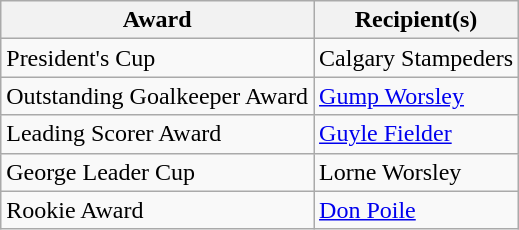<table class="wikitable">
<tr>
<th>Award</th>
<th>Recipient(s)</th>
</tr>
<tr>
<td>President's Cup</td>
<td>Calgary Stampeders</td>
</tr>
<tr>
<td>Outstanding Goalkeeper Award</td>
<td><a href='#'>Gump Worsley</a></td>
</tr>
<tr>
<td>Leading Scorer Award</td>
<td><a href='#'>Guyle Fielder</a></td>
</tr>
<tr>
<td>George Leader Cup</td>
<td>Lorne Worsley</td>
</tr>
<tr>
<td>Rookie Award</td>
<td><a href='#'>Don Poile</a></td>
</tr>
</table>
